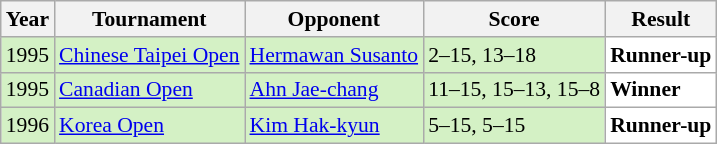<table class="sortable wikitable" style="font-size:90%;">
<tr>
<th>Year</th>
<th>Tournament</th>
<th>Opponent</th>
<th>Score</th>
<th>Result</th>
</tr>
<tr style="background:#D4F1C5">
<td align="center">1995</td>
<td align="left"><a href='#'>Chinese Taipei Open</a></td>
<td align="left"> <a href='#'>Hermawan Susanto</a></td>
<td align="left">2–15, 13–18</td>
<td style="text-align:left; background:white"> <strong>Runner-up</strong></td>
</tr>
<tr style="background:#D4F1C5">
<td align="center">1995</td>
<td align="left"><a href='#'>Canadian Open</a></td>
<td align="left"> <a href='#'>Ahn Jae-chang</a></td>
<td align="left">11–15, 15–13, 15–8</td>
<td style="text-align:left; background:white"> <strong>Winner</strong></td>
</tr>
<tr style="background:#D4F1C5">
<td align="center">1996</td>
<td align="left"><a href='#'>Korea Open</a></td>
<td align="left"> <a href='#'>Kim Hak-kyun</a></td>
<td align="left">5–15, 5–15</td>
<td style="text-align:left; background:white"> <strong>Runner-up</strong></td>
</tr>
</table>
